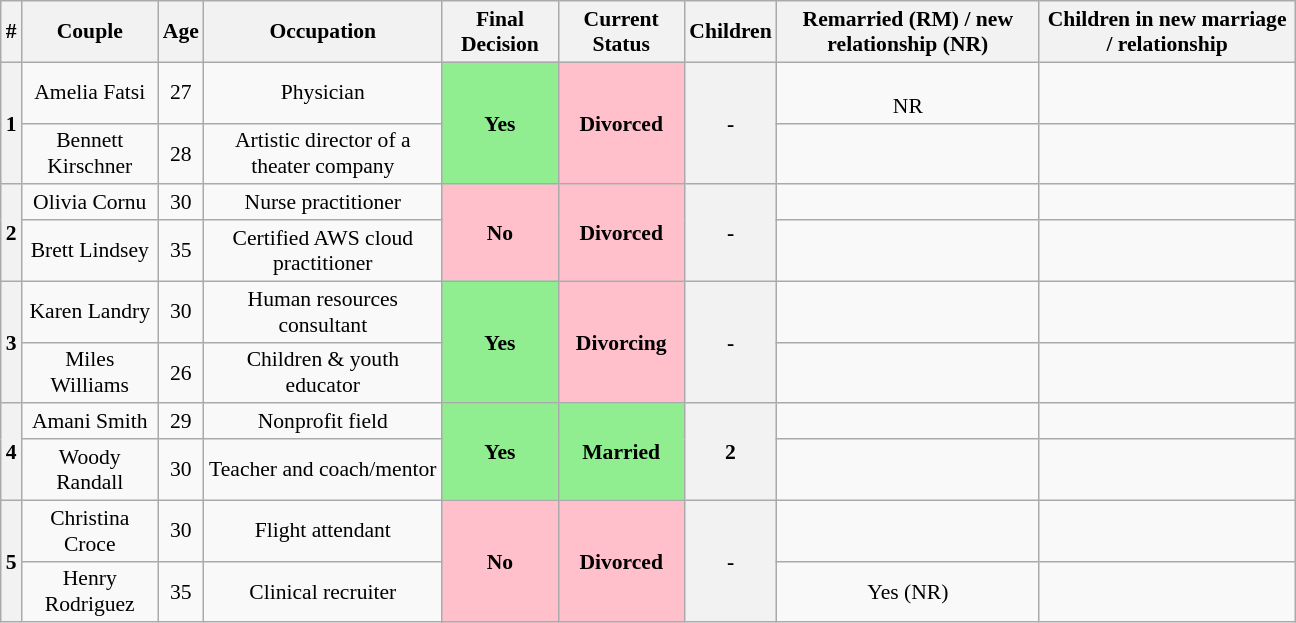<table class="wikitable plainrowheaders" style="text-align:center; font-size:90%; width:60em;">
<tr>
<th>#</th>
<th>Couple</th>
<th>Age</th>
<th>Occupation</th>
<th>Final Decision</th>
<th>Current Status</th>
<th>Children</th>
<th>Remarried (RM) / new relationship (NR)</th>
<th>Children in new marriage / relationship</th>
</tr>
<tr>
<th rowspan="2">1</th>
<td>Amelia Fatsi</td>
<td>27</td>
<td>Physician</td>
<th rowspan="2" style="background:lightgreen;">Yes</th>
<th rowspan="2"style="background:pink;">Divorced</th>
<th rowspan="2">-</th>
<td><br>NR</td>
</tr>
<tr>
<td>Bennett Kirschner</td>
<td>28</td>
<td>Artistic director of a theater company</td>
<td></td>
<td></td>
</tr>
<tr>
<th rowspan="2">2</th>
<td>Olivia Cornu</td>
<td>30</td>
<td>Nurse practitioner</td>
<th rowspan="2" style="background:pink;">No</th>
<th rowspan="2" style="background:pink;">Divorced</th>
<th rowspan="2">-</th>
<td></td>
<td></td>
</tr>
<tr>
<td>Brett Lindsey</td>
<td>35</td>
<td>Certified AWS cloud practitioner</td>
<td></td>
<td></td>
</tr>
<tr>
<th rowspan="2">3</th>
<td>Karen Landry</td>
<td>30</td>
<td>Human resources consultant</td>
<th rowspan="2" style="background:lightgreen;">Yes</th>
<th rowspan="2" style="background:pink;">Divorcing</th>
<th rowspan="2">-</th>
<td></td>
<td></td>
</tr>
<tr>
<td>Miles Williams</td>
<td>26</td>
<td>Children & youth educator</td>
<td></td>
<td></td>
</tr>
<tr>
<th rowspan="2">4</th>
<td>Amani Smith</td>
<td>29</td>
<td>Nonprofit field</td>
<th rowspan="2" style="background:lightgreen;">Yes</th>
<th rowspan="2" style="background:lightgreen;">Married</th>
<th rowspan="2">2</th>
<td></td>
<td></td>
</tr>
<tr>
<td>Woody Randall</td>
<td>30</td>
<td>Teacher and coach/mentor</td>
<td></td>
<td></td>
</tr>
<tr>
<th rowspan="2">5</th>
<td>Christina Croce</td>
<td>30</td>
<td>Flight attendant</td>
<th rowspan="2" style="background:pink;">No</th>
<th rowspan="2" style="background:pink;">Divorced</th>
<th rowspan="2">-</th>
<td></td>
<td></td>
</tr>
<tr>
<td>Henry Rodriguez</td>
<td>35</td>
<td>Clinical recruiter</td>
<td>Yes (NR)</td>
<td></td>
</tr>
</table>
